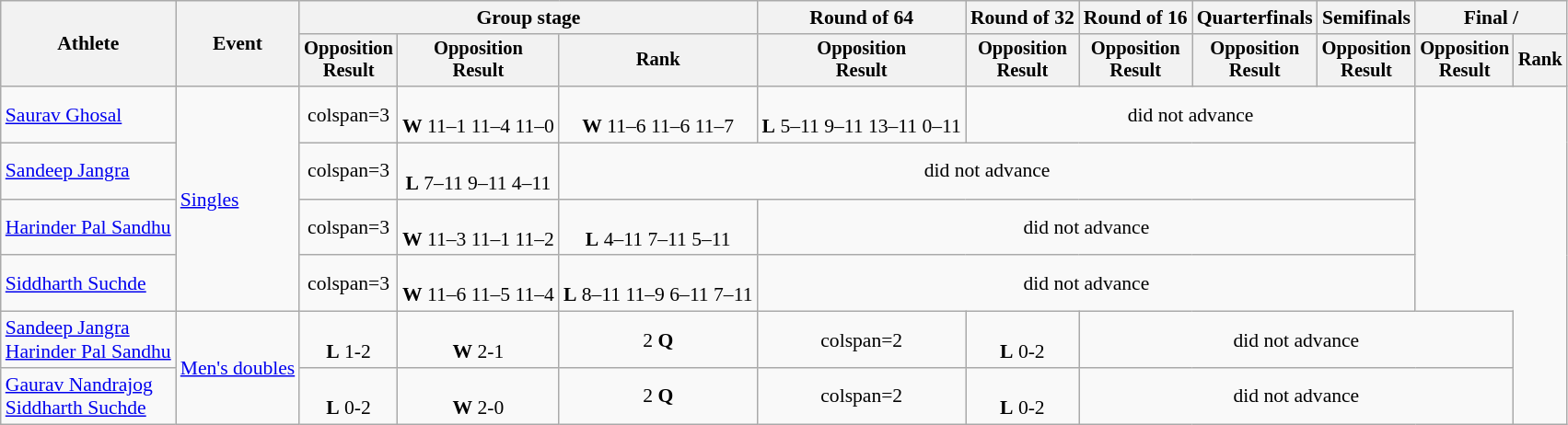<table class="wikitable" style="font-size:90%">
<tr>
<th rowspan="2">Athlete</th>
<th rowspan="2">Event</th>
<th colspan=3>Group stage</th>
<th>Round of 64</th>
<th>Round of 32</th>
<th>Round of 16</th>
<th>Quarterfinals</th>
<th>Semifinals</th>
<th colspan=2>Final / </th>
</tr>
<tr style="font-size:95%">
<th>Opposition<br>Result</th>
<th>Opposition<br>Result</th>
<th>Rank</th>
<th>Opposition<br>Result</th>
<th>Opposition<br>Result</th>
<th>Opposition<br>Result</th>
<th>Opposition<br>Result</th>
<th>Opposition<br>Result</th>
<th>Opposition<br>Result</th>
<th>Rank</th>
</tr>
<tr align=center>
<td align=left><a href='#'>Saurav Ghosal</a></td>
<td align=left rowspan=4><a href='#'>Singles</a></td>
<td>colspan=3 </td>
<td><br><strong>W</strong> 11–1 11–4 11–0</td>
<td><br><strong>W</strong> 11–6 11–6 11–7</td>
<td><br><strong>L</strong> 5–11 9–11 13–11 0–11</td>
<td colspan=4>did not advance</td>
</tr>
<tr align=center>
<td align=left><a href='#'>Sandeep Jangra</a></td>
<td>colspan=3 </td>
<td><br><strong>L</strong> 7–11 9–11 4–11</td>
<td colspan=6>did not advance</td>
</tr>
<tr align=center>
<td align=left><a href='#'>Harinder Pal Sandhu</a></td>
<td>colspan=3 </td>
<td><br><strong>W</strong> 11–3 11–1 11–2</td>
<td><br><strong>L</strong> 4–11 7–11 5–11</td>
<td colspan=5>did not advance</td>
</tr>
<tr align=center>
<td align=left><a href='#'>Siddharth Suchde</a></td>
<td>colspan=3 </td>
<td><br><strong>W</strong> 11–6 11–5 11–4</td>
<td><br><strong>L</strong> 8–11 11–9 6–11 7–11</td>
<td colspan=5>did not advance</td>
</tr>
<tr align=center>
<td align=left><a href='#'>Sandeep Jangra</a><br><a href='#'>Harinder Pal Sandhu</a></td>
<td align=left rowspan=2><a href='#'>Men's doubles</a></td>
<td><br><strong>L</strong> 1-2</td>
<td><br><strong>W</strong> 2-1</td>
<td>2 <strong>Q</strong></td>
<td>colspan=2 </td>
<td><br><strong>L</strong> 0-2</td>
<td colspan=4>did not advance</td>
</tr>
<tr align=center>
<td align=left><a href='#'>Gaurav Nandrajog</a><br><a href='#'>Siddharth Suchde</a></td>
<td><br><strong>L</strong> 0-2</td>
<td><br><strong>W</strong> 2-0</td>
<td>2 <strong>Q</strong></td>
<td>colspan=2 </td>
<td><br><strong>L</strong> 0-2</td>
<td colspan=4>did not advance</td>
</tr>
</table>
